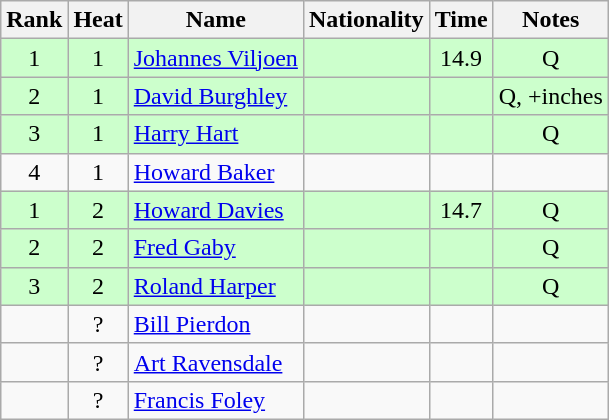<table class="wikitable sortable" style="text-align:center">
<tr>
<th>Rank</th>
<th>Heat</th>
<th>Name</th>
<th>Nationality</th>
<th>Time</th>
<th>Notes</th>
</tr>
<tr bgcolor=ccffcc>
<td>1</td>
<td>1</td>
<td align=left><a href='#'>Johannes Viljoen</a></td>
<td align=left></td>
<td>14.9</td>
<td>Q</td>
</tr>
<tr bgcolor=ccffcc>
<td>2</td>
<td>1</td>
<td align=left><a href='#'>David Burghley</a></td>
<td align=left></td>
<td></td>
<td>Q, +inches</td>
</tr>
<tr bgcolor=ccffcc>
<td>3</td>
<td>1</td>
<td align=left><a href='#'>Harry Hart</a></td>
<td align=left></td>
<td></td>
<td>Q</td>
</tr>
<tr>
<td>4</td>
<td>1</td>
<td align=left><a href='#'>Howard Baker</a></td>
<td align=left></td>
<td></td>
<td></td>
</tr>
<tr bgcolor=ccffcc>
<td>1</td>
<td>2</td>
<td align=left><a href='#'>Howard Davies</a></td>
<td align=left></td>
<td>14.7</td>
<td>Q</td>
</tr>
<tr bgcolor=ccffcc>
<td>2</td>
<td>2</td>
<td align=left><a href='#'>Fred Gaby</a></td>
<td align=left></td>
<td></td>
<td>Q</td>
</tr>
<tr bgcolor=ccffcc>
<td>3</td>
<td>2</td>
<td align=left><a href='#'>Roland Harper</a></td>
<td align=left></td>
<td></td>
<td>Q</td>
</tr>
<tr>
<td></td>
<td>?</td>
<td align=left><a href='#'>Bill Pierdon</a></td>
<td align=left></td>
<td></td>
<td></td>
</tr>
<tr>
<td></td>
<td>?</td>
<td align=left><a href='#'>Art Ravensdale</a></td>
<td align=left></td>
<td></td>
<td></td>
</tr>
<tr>
<td></td>
<td>?</td>
<td align=left><a href='#'>Francis Foley</a></td>
<td align=left></td>
<td></td>
<td></td>
</tr>
</table>
